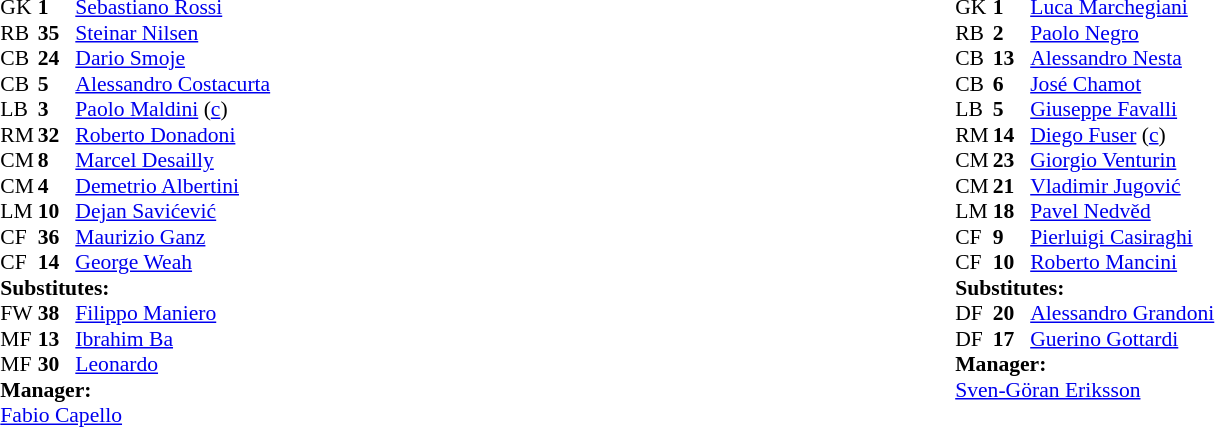<table width="100%">
<tr>
<td valign="top" width="50%"><br><table style="font-size: 90%" cellspacing="0" cellpadding="0" align=center>
<tr>
<th width="25"></th>
<th width="25"></th>
</tr>
<tr>
<td>GK</td>
<td><strong>1</strong></td>
<td> <a href='#'>Sebastiano Rossi</a></td>
</tr>
<tr>
<td>RB</td>
<td><strong>35</strong></td>
<td> <a href='#'>Steinar Nilsen</a></td>
</tr>
<tr>
<td>CB</td>
<td><strong>24</strong></td>
<td> <a href='#'>Dario Smoje</a></td>
</tr>
<tr>
<td>CB</td>
<td><strong>5</strong></td>
<td> <a href='#'>Alessandro Costacurta</a></td>
</tr>
<tr>
<td>LB</td>
<td><strong>3</strong></td>
<td> <a href='#'>Paolo Maldini</a> (<a href='#'>c</a>)</td>
</tr>
<tr>
<td>RM</td>
<td><strong>32</strong></td>
<td> <a href='#'>Roberto Donadoni</a></td>
<td></td>
<td></td>
</tr>
<tr>
<td>CM</td>
<td><strong>8</strong></td>
<td> <a href='#'>Marcel Desailly</a></td>
</tr>
<tr>
<td>CM</td>
<td><strong>4</strong></td>
<td> <a href='#'>Demetrio Albertini</a></td>
</tr>
<tr>
<td>LM</td>
<td><strong>10</strong></td>
<td> <a href='#'>Dejan Savićević</a></td>
<td></td>
<td></td>
</tr>
<tr>
<td>CF</td>
<td><strong>36</strong></td>
<td> <a href='#'>Maurizio Ganz</a></td>
<td></td>
<td></td>
</tr>
<tr>
<td>CF</td>
<td><strong>14</strong></td>
<td> <a href='#'>George Weah</a></td>
</tr>
<tr>
<td colspan=4><strong>Substitutes:</strong></td>
</tr>
<tr>
<td>FW</td>
<td><strong>38</strong></td>
<td> <a href='#'>Filippo Maniero</a></td>
<td></td>
<td></td>
</tr>
<tr>
<td>MF</td>
<td><strong>13</strong></td>
<td> <a href='#'>Ibrahim Ba</a></td>
<td></td>
<td></td>
<td></td>
<td></td>
</tr>
<tr>
<td>MF</td>
<td><strong>30</strong></td>
<td> <a href='#'>Leonardo</a></td>
<td></td>
<td></td>
</tr>
<tr>
<td colspan=4><strong>Manager:</strong></td>
</tr>
<tr>
<td colspan="4"> <a href='#'>Fabio Capello</a></td>
</tr>
</table>
</td>
<td valign="top"></td>
<td valign="top" width="50%"><br><table style="font-size: 90%" cellspacing="0" cellpadding="0" align=center>
<tr>
<th width=25></th>
<th width=25></th>
</tr>
<tr>
<td>GK</td>
<td><strong>1</strong></td>
<td> <a href='#'>Luca Marchegiani</a></td>
</tr>
<tr>
<td>RB</td>
<td><strong>2</strong></td>
<td> <a href='#'>Paolo Negro</a></td>
</tr>
<tr>
<td>CB</td>
<td><strong>13</strong></td>
<td> <a href='#'>Alessandro Nesta</a></td>
<td></td>
</tr>
<tr>
<td>CB</td>
<td><strong>6</strong></td>
<td> <a href='#'>José Chamot</a></td>
<td></td>
<td></td>
</tr>
<tr>
<td>LB</td>
<td><strong>5</strong></td>
<td> <a href='#'>Giuseppe Favalli</a></td>
<td></td>
</tr>
<tr>
<td>RM</td>
<td><strong>14</strong></td>
<td> <a href='#'>Diego Fuser</a> (<a href='#'>c</a>)</td>
</tr>
<tr>
<td>CM</td>
<td><strong>23</strong></td>
<td> <a href='#'>Giorgio Venturin</a></td>
</tr>
<tr>
<td>CM</td>
<td><strong>21</strong></td>
<td> <a href='#'>Vladimir Jugović</a></td>
</tr>
<tr>
<td>LM</td>
<td><strong>18</strong></td>
<td> <a href='#'>Pavel Nedvěd</a></td>
</tr>
<tr>
<td>CF</td>
<td><strong>9</strong></td>
<td> <a href='#'>Pierluigi Casiraghi</a></td>
</tr>
<tr>
<td>CF</td>
<td><strong>10</strong></td>
<td> <a href='#'>Roberto Mancini</a></td>
<td></td>
<td></td>
</tr>
<tr>
<td colspan=4><strong>Substitutes:</strong></td>
</tr>
<tr>
<td>DF</td>
<td><strong>20</strong></td>
<td> <a href='#'>Alessandro Grandoni</a></td>
<td></td>
<td></td>
</tr>
<tr>
<td>DF</td>
<td><strong>17</strong></td>
<td> <a href='#'>Guerino Gottardi</a></td>
<td></td>
<td></td>
</tr>
<tr>
<td colspan=4><strong>Manager:</strong></td>
</tr>
<tr>
<td colspan="4"> <a href='#'>Sven-Göran Eriksson</a></td>
</tr>
</table>
</td>
</tr>
</table>
